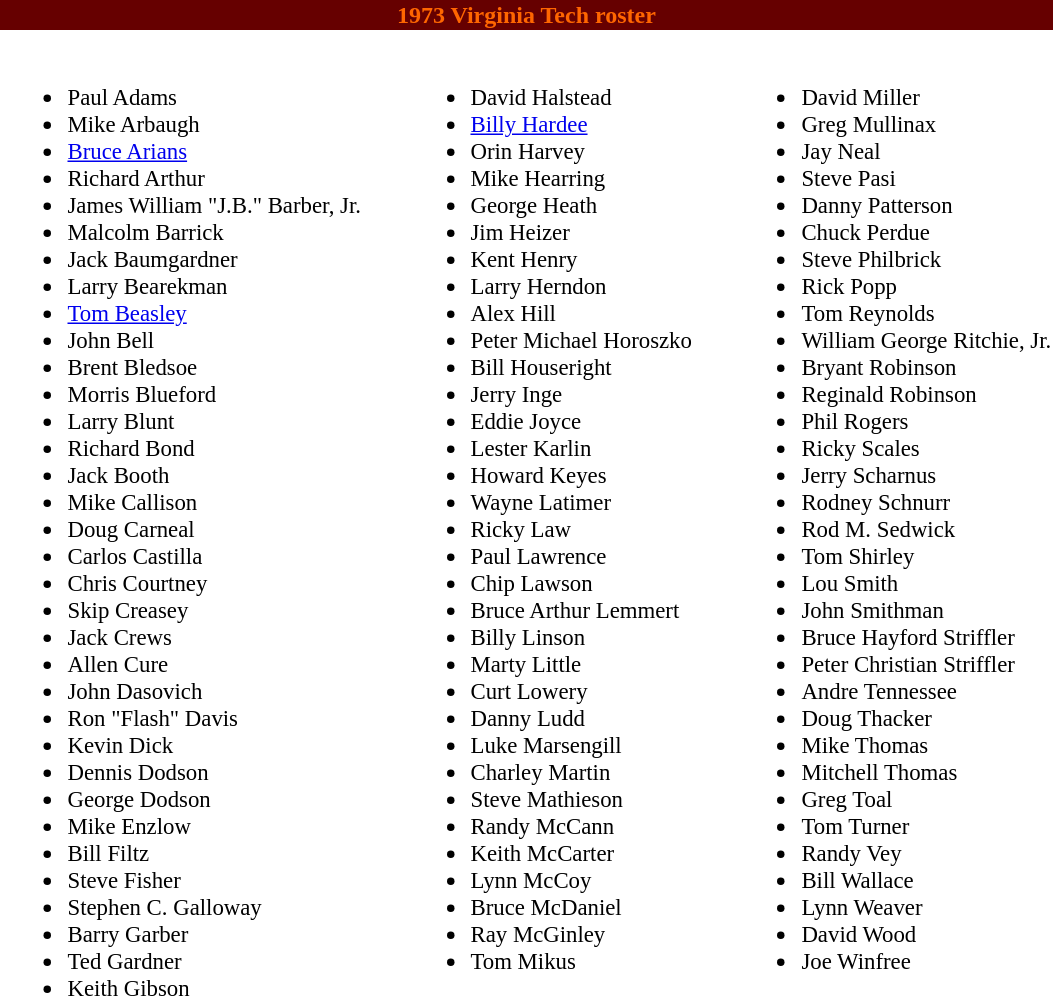<table class="toccolours" style="text-align: left;">
<tr>
<th colspan="9" style="background:#660000;color:#FF6600;text-align:center;"><span><strong>1973 Virginia Tech roster</strong></span></th>
</tr>
<tr>
<td></td>
<td style="font-size:95%; vertical-align:top;"><br><ul><li>Paul Adams</li><li>Mike Arbaugh</li><li><a href='#'>Bruce Arians</a></li><li>Richard Arthur</li><li>James William "J.B." Barber, Jr.</li><li>Malcolm Barrick</li><li>Jack Baumgardner</li><li>Larry Bearekman</li><li><a href='#'>Tom Beasley</a></li><li>John Bell</li><li>Brent Bledsoe</li><li>Morris Blueford</li><li>Larry Blunt</li><li>Richard Bond</li><li>Jack Booth</li><li>Mike Callison</li><li>Doug Carneal</li><li>Carlos Castilla</li><li>Chris Courtney</li><li>Skip Creasey</li><li>Jack Crews</li><li>Allen Cure</li><li>John Dasovich</li><li>Ron "Flash" Davis</li><li>Kevin Dick</li><li>Dennis Dodson</li><li>George Dodson</li><li>Mike Enzlow</li><li>Bill Filtz</li><li>Steve Fisher</li><li>Stephen C. Galloway</li><li>Barry Garber</li><li>Ted Gardner</li><li>Keith Gibson</li></ul></td>
<td style="width: 25px;"></td>
<td style="font-size:95%; vertical-align:top;"><br><ul><li>David Halstead</li><li><a href='#'>Billy Hardee</a></li><li>Orin Harvey</li><li>Mike Hearring</li><li>George Heath</li><li>Jim Heizer</li><li>Kent Henry</li><li>Larry Herndon</li><li>Alex Hill</li><li>Peter Michael Horoszko</li><li>Bill Houseright</li><li>Jerry Inge</li><li>Eddie Joyce</li><li>Lester Karlin</li><li>Howard Keyes</li><li>Wayne Latimer</li><li>Ricky Law</li><li>Paul Lawrence</li><li>Chip Lawson</li><li>Bruce Arthur Lemmert</li><li>Billy Linson</li><li>Marty Little</li><li>Curt Lowery</li><li>Danny Ludd</li><li>Luke Marsengill</li><li>Charley Martin</li><li>Steve Mathieson</li><li>Randy McCann</li><li>Keith McCarter</li><li>Lynn McCoy</li><li>Bruce McDaniel</li><li>Ray McGinley</li><li>Tom Mikus</li></ul></td>
<td style="width: 25px;"></td>
<td style="font-size:95%; vertical-align:top;"><br><ul><li>David Miller</li><li>Greg Mullinax</li><li>Jay Neal</li><li>Steve Pasi</li><li>Danny Patterson</li><li>Chuck Perdue</li><li>Steve Philbrick</li><li>Rick Popp</li><li>Tom Reynolds</li><li>William George Ritchie, Jr.</li><li>Bryant Robinson</li><li>Reginald Robinson</li><li>Phil Rogers</li><li>Ricky Scales</li><li>Jerry Scharnus</li><li>Rodney Schnurr</li><li>Rod M. Sedwick</li><li>Tom Shirley</li><li>Lou Smith</li><li>John Smithman</li><li>Bruce Hayford Striffler</li><li>Peter Christian Striffler</li><li>Andre Tennessee</li><li>Doug Thacker</li><li>Mike Thomas</li><li>Mitchell Thomas</li><li>Greg Toal</li><li>Tom Turner</li><li>Randy Vey</li><li>Bill Wallace</li><li>Lynn Weaver</li><li>David Wood</li><li>Joe Winfree</li></ul></td>
</tr>
</table>
